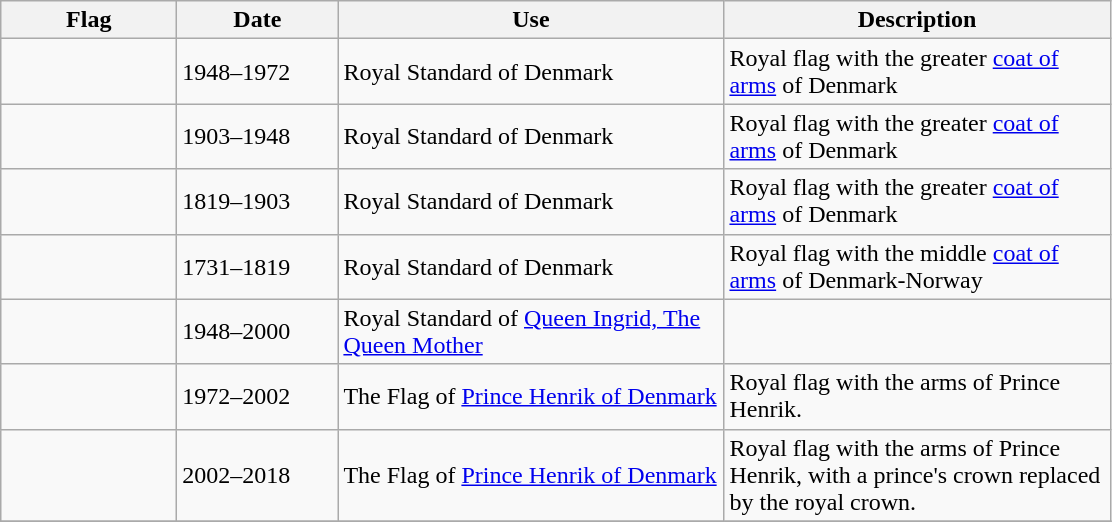<table class="wikitable">
<tr>
<th style="width:110px;">Flag</th>
<th style="width:100px;">Date</th>
<th style="width:250px;">Use</th>
<th style="width:250px;">Description</th>
</tr>
<tr>
<td></td>
<td> 1948–1972</td>
<td> Royal Standard of Denmark</td>
<td> Royal flag with the greater <a href='#'>coat of arms</a> of Denmark</td>
</tr>
<tr>
<td></td>
<td> 1903–1948</td>
<td> Royal Standard of Denmark</td>
<td> Royal flag with the greater <a href='#'>coat of arms</a> of Denmark</td>
</tr>
<tr>
<td></td>
<td> 1819–1903</td>
<td> Royal Standard of Denmark</td>
<td> Royal flag with the greater <a href='#'>coat of arms</a> of Denmark</td>
</tr>
<tr>
<td></td>
<td> 1731–1819</td>
<td> Royal Standard of Denmark</td>
<td> Royal flag with the middle <a href='#'>coat of arms</a> of Denmark-Norway</td>
</tr>
<tr>
<td></td>
<td> 1948–2000</td>
<td> Royal Standard of <a href='#'>Queen Ingrid, The Queen Mother</a></td>
<td></td>
</tr>
<tr>
<td></td>
<td> 1972–2002</td>
<td>The Flag of <a href='#'>Prince Henrik of Denmark</a></td>
<td>Royal flag with the arms of Prince Henrik.</td>
</tr>
<tr>
<td></td>
<td> 2002–2018</td>
<td>The Flag of <a href='#'>Prince Henrik of Denmark</a></td>
<td>Royal flag with the arms of Prince Henrik, with a prince's crown replaced by the royal crown.</td>
</tr>
<tr>
</tr>
</table>
